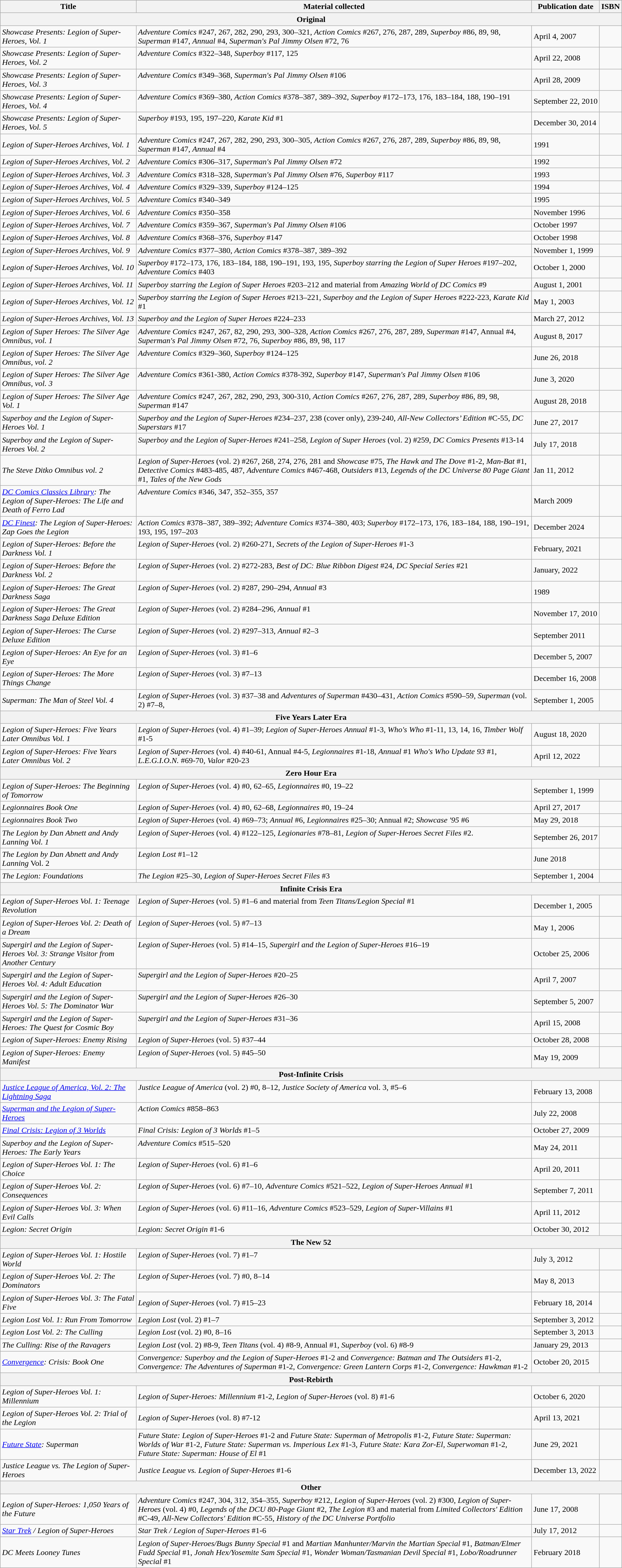<table class="wikitable">
<tr>
<th>Title</th>
<th>Material collected</th>
<th>Publication date</th>
<th>ISBN</th>
</tr>
<tr>
<th colspan="4">Original</th>
</tr>
<tr>
<td><em>Showcase Presents: Legion of Super-Heroes, Vol. 1</em></td>
<td valign="top"><em>Adventure Comics</em> #247, 267, 282, 290, 293, 300–321, <em>Action Comics</em> #267, 276, 287, 289, <em>Superboy</em> #86, 89, 98, <em>Superman</em> #147, <em>Annual</em> #4, <em>Superman's Pal Jimmy Olsen</em> #72, 76</td>
<td>April 4, 2007</td>
<td></td>
</tr>
<tr>
<td><em>Showcase Presents: Legion of Super-Heroes, Vol. 2</em></td>
<td valign="top"><em>Adventure Comics</em> #322–348, <em>Superboy</em> #117, 125</td>
<td>April 22, 2008</td>
<td></td>
</tr>
<tr>
<td><em>Showcase Presents: Legion of Super-Heroes, Vol. 3</em></td>
<td valign="top"><em>Adventure Comics</em> #349–368, <em>Superman's Pal Jimmy Olsen</em> #106</td>
<td>April 28, 2009</td>
<td></td>
</tr>
<tr>
<td><em>Showcase Presents: Legion of Super-Heroes, Vol. 4</em></td>
<td valign="top"><em>Adventure Comics</em> #369–380, <em>Action Comics</em> #378–387, 389–392, <em>Superboy</em> #172–173, 176, 183–184, 188, 190–191</td>
<td style=white-space: nowrap>September 22, 2010</td>
<td></td>
</tr>
<tr>
<td><em>Showcase Presents: Legion of Super-Heroes, Vol. 5</em></td>
<td valign="top"><em>Superboy</em> #193, 195, 197–220, <em>Karate Kid</em> #1</td>
<td style=white-space: nowrap>December 30, 2014</td>
<td></td>
</tr>
<tr>
<td><em>Legion of Super-Heroes Archives, Vol. 1</em></td>
<td valign="top"><em>Adventure Comics</em> #247, 267, 282, 290, 293, 300–305, <em>Action Comics</em> #267, 276, 287, 289, <em>Superboy</em> #86, 89, 98, <em>Superman</em> #147, <em>Annual</em> #4</td>
<td>1991</td>
<td></td>
</tr>
<tr>
<td><em>Legion of Super-Heroes Archives, Vol. 2</em></td>
<td valign="top"><em>Adventure Comics</em> #306–317, <em>Superman's Pal Jimmy Olsen</em> #72</td>
<td>1992</td>
<td></td>
</tr>
<tr>
<td><em>Legion of Super-Heroes Archives, Vol. 3</em></td>
<td valign="top"><em>Adventure Comics</em> #318–328, <em>Superman's Pal Jimmy Olsen</em> #76, <em>Superboy</em> #117</td>
<td>1993</td>
<td></td>
</tr>
<tr>
<td><em>Legion of Super-Heroes Archives, Vol. 4</em></td>
<td valign="top"><em>Adventure Comics</em> #329–339, <em>Superboy</em> #124–125</td>
<td>1994</td>
<td></td>
</tr>
<tr>
<td><em>Legion of Super-Heroes Archives, Vol. 5</em></td>
<td valign="top"><em>Adventure Comics</em> #340–349</td>
<td>1995</td>
<td></td>
</tr>
<tr>
<td><em>Legion of Super-Heroes Archives, Vol. 6</em></td>
<td valign="top"><em>Adventure Comics</em> #350–358</td>
<td>November 1996</td>
<td></td>
</tr>
<tr>
<td><em>Legion of Super-Heroes Archives, Vol. 7</em></td>
<td valign="top"><em>Adventure Comics</em> #359–367, <em>Superman's Pal Jimmy Olsen</em> #106</td>
<td>October 1997</td>
<td></td>
</tr>
<tr>
<td><em>Legion of Super-Heroes Archives, Vol. 8</em></td>
<td valign="top"><em>Adventure Comics</em> #368–376, <em>Superboy</em> #147</td>
<td>October 1998</td>
<td></td>
</tr>
<tr>
<td><em>Legion of Super-Heroes Archives, Vol. 9</em></td>
<td valign="top"><em>Adventure Comics</em> #377–380, <em>Action Comics</em> #378–387, 389–392</td>
<td>November 1, 1999</td>
<td></td>
</tr>
<tr>
<td><em>Legion of Super-Heroes Archives, Vol. 10</em></td>
<td valign="top"><em>Superboy</em> #172–173, 176, 183–184, 188, 190–191, 193, 195, <em>Superboy starring the Legion of Super Heroes</em> #197–202, <em>Adventure Comics</em> #403</td>
<td>October 1, 2000</td>
<td></td>
</tr>
<tr>
<td><em>Legion of Super-Heroes Archives, Vol. 11</em></td>
<td valign="top"><em>Superboy starring the Legion of Super Heroes</em> #203–212 and material from <em>Amazing World of DC Comics</em> #9</td>
<td>August 1, 2001</td>
<td></td>
</tr>
<tr>
<td><em>Legion of Super-Heroes Archives, Vol. 12</em></td>
<td valign="top"><em>Superboy starring the Legion of Super Heroes</em> #213–221, <em>Superboy and the Legion of Super Heroes</em> #222-223, <em>Karate Kid</em> #1</td>
<td>May 1, 2003</td>
<td></td>
</tr>
<tr>
<td><em>Legion of Super-Heroes Archives, Vol. 13</em></td>
<td valign="top"><em>Superboy and the Legion of Super Heroes</em> #224–233</td>
<td>March 27, 2012</td>
<td></td>
</tr>
<tr>
<td><em>Legion of Super Heroes: The Silver Age Omnibus, vol. 1</em></td>
<td valign="top"><em>Adventure Comics</em> #247, 267, 82, 290, 293, 300–328, <em>Action Comics</em> #267, 276, 287, 289, <em>Superman</em> #147, Annual #4, <em>Superman's Pal Jimmy Olsen</em> #72, 76, <em>Superboy</em> #86, 89, 98, 117</td>
<td>August 8, 2017</td>
<td></td>
</tr>
<tr>
<td><em>Legion of Super Heroes: The Silver Age Omnibus, vol. 2</em></td>
<td valign="top"><em>Adventure Comics</em> #329–360, <em>Superboy</em> #124–125</td>
<td>June 26, 2018</td>
<td></td>
</tr>
<tr>
<td><em>Legion of Super Heroes: The Silver Age Omnibus, vol. 3</em></td>
<td valign="top"><em>Adventure Comics</em> #361-380, <em>Action Comics</em> #378-392, <em>Superboy</em> #147, <em>Superman's Pal Jimmy Olsen</em> #106</td>
<td>June 3, 2020</td>
<td></td>
</tr>
<tr>
<td><em>Legion of Super Heroes: The Silver Age Vol. 1</em></td>
<td valign="top"><em>Adventure Comics</em> #247, 267, 282, 290, 293, 300-310, <em>Action Comics</em> #267, 276, 287, 289, <em>Superboy</em> #86, 89, 98, <em>Superman</em> #147</td>
<td>August 28, 2018</td>
<td></td>
</tr>
<tr>
<td><em>Superboy and the Legion of Super-Heroes Vol. 1</em></td>
<td valign="top"><em>Superboy and the Legion of Super-Heroes</em> #234–237, 238 (cover only), 239-240, <em>All-New Collectors’ Edition</em> #C-55, <em>DC Superstars</em> #17</td>
<td>June 27, 2017</td>
<td></td>
</tr>
<tr>
<td><em>Superboy and the Legion of Super-Heroes Vol. 2</em></td>
<td valign="top"><em>Superboy and the Legion of Super-Heroes</em> #241–258, <em>Legion of Super Heroes</em> (vol. 2) #259, <em>DC Comics Presents</em> #13-14</td>
<td>July 17, 2018</td>
<td></td>
</tr>
<tr>
<td><em>The Steve Ditko Omnibus vol. 2</em></td>
<td valign="top"><em>Legion of Super-Heroes</em> (vol. 2) #267, 268, 274, 276, 281 and <em>Showcase</em> #75, <em>The Hawk and The Dove</em> #1-2, <em>Man-Bat</em> #1, <em>Detective Comics</em> #483-485, 487, <em>Adventure Comics</em> #467-468, <em>Outsiders</em> #13, <em>Legends of the DC Universe 80 Page Giant</em> #1, <em>Tales of the New Gods</em></td>
<td>Jan 11, 2012</td>
<td></td>
</tr>
<tr>
<td><em><a href='#'>DC Comics Classics Library</a>: The Legion of Super-Heroes: The Life and Death of Ferro Lad</em></td>
<td valign="top"><em>Adventure Comics</em> #346, 347, 352–355, 357</td>
<td>March 2009</td>
<td></td>
</tr>
<tr>
<td><em><a href='#'>DC Finest</a>: The Legion of Super-Heroes: Zap Goes the Legion</em></td>
<td valign="top"><em>Action Comics</em> #378–387, 389–392; <em>Adventure Comics</em> #374–380, 403; <em>Superboy</em> #172–173, 176, 183–184, 188, 190–191, 193, 195, 197–203</td>
<td>December 2024</td>
<td></td>
</tr>
<tr>
<td><em>Legion of Super-Heroes: Before the Darkness Vol. 1</em></td>
<td valign="top"><em>Legion of Super-Heroes</em> (vol. 2) #260-271, <em>Secrets of the Legion of Super-Heroes</em> #1-3</td>
<td>February, 2021</td>
<td></td>
</tr>
<tr>
<td><em>Legion of Super-Heroes: Before the Darkness Vol. 2</em></td>
<td valign="top"><em>Legion of Super-Heroes</em> (vol. 2) #272-283, <em>Best of DC: Blue Ribbon Digest</em> #24, <em>DC Special Series</em> #21</td>
<td>January, 2022</td>
<td></td>
</tr>
<tr>
<td><em>Legion of Super-Heroes: The Great Darkness Saga</em></td>
<td valign="top"><em>Legion of Super-Heroes</em> (vol. 2) #287, 290–294, <em>Annual</em> #3</td>
<td>1989</td>
<td></td>
</tr>
<tr>
<td><em>Legion of Super-Heroes: The Great Darkness Saga Deluxe Edition</em></td>
<td valign="top"><em>Legion of Super-Heroes</em> (vol. 2) #284–296, <em>Annual</em> #1</td>
<td>November 17, 2010</td>
<td></td>
</tr>
<tr>
<td><em>Legion of Super-Heroes: The Curse Deluxe Edition</em></td>
<td valign="top"><em>Legion of Super-Heroes</em> (vol. 2) #297–313, <em>Annual</em> #2–3</td>
<td>September 2011</td>
<td></td>
</tr>
<tr>
<td><em>Legion of Super-Heroes: An Eye for an Eye</em></td>
<td valign="top"><em>Legion of Super-Heroes</em> (vol. 3) #1–6</td>
<td>December 5, 2007</td>
<td></td>
</tr>
<tr>
<td><em>Legion of Super-Heroes: The More Things Change</em></td>
<td valign="top"><em>Legion of Super-Heroes</em> (vol. 3) #7–13</td>
<td>December 16, 2008</td>
<td></td>
</tr>
<tr>
<td><em>Superman: The Man of Steel Vol. 4</em></td>
<td valign="top"><em>Legion of Super-Heroes</em> (vol. 3) #37–38 and <em>Adventures of Superman</em> #430–431, <em>Action Comics</em> #590–59, <em>Superman</em> (vol. 2) #7–8,</td>
<td>September 1, 2005</td>
<td></td>
</tr>
<tr>
<th colspan="4">Five Years Later Era</th>
</tr>
<tr>
<td><em>Legion of Super-Heroes: Five Years Later Omnibus Vol. 1 </em></td>
<td valign="top"><em>Legion of Super-Heroes</em> (vol. 4) #1–39; <em>Legion of Super-Heroes</em> <em>Annual</em> #1-3, <em>Who's Who</em> #1-11, 13, 14, 16, <em>Timber Wolf</em> #1-5</td>
<td>August 18, 2020</td>
<td></td>
</tr>
<tr>
<td><em>Legion of Super-Heroes: Five Years Later Omnibus Vol. 2 </em></td>
<td valign="top"><em>Legion of Super-Heroes</em> (vol. 4) #40-61, Annual #4-5, <em>Legionnaires</em> #1-18, <em>Annual</em> #1 <em>Who's Who Update 93</em> #1, <em>L.E.G.I.O.N.</em> #69-70, <em>Valor</em> #20-23</td>
<td>April 12, 2022</td>
<td></td>
</tr>
<tr>
<th colspan="4">Zero Hour Era</th>
</tr>
<tr>
<td><em>Legion of Super-Heroes: The Beginning of Tomorrow</em></td>
<td valign="top"><em>Legion of Super-Heroes</em> (vol. 4) #0, 62–65, <em>Legionnaires</em> #0, 19–22</td>
<td>September 1, 1999</td>
<td></td>
</tr>
<tr>
<td><em>Legionnaires Book One</em></td>
<td valign="top"><em>Legion of Super-Heroes</em> (vol. 4) #0, 62–68, <em>Legionnaires</em> #0, 19–24</td>
<td>April 27, 2017</td>
<td></td>
</tr>
<tr>
<td><em>Legionnaires Book Two</em></td>
<td valign="top"><em>Legion of Super-Heroes</em> (vol. 4) #69–73; <em>Annual</em> #6, <em>Legionnaires</em> #25–30; Annual #2; <em>Showcase '95</em> #6</td>
<td>May 29, 2018</td>
<td></td>
</tr>
<tr>
<td><em>The Legion by Dan Abnett and Andy Lanning Vol. 1</em></td>
<td valign="top"><em>Legion of Super-Heroes</em> (vol. 4) #122–125, <em>Legionaries</em> #78–81, <em>Legion of Super-Heroes Secret Files</em> #2.</td>
<td>September 26, 2017</td>
<td></td>
</tr>
<tr>
<td><em>The Legion by Dan Abnett and Andy Lanning</em> Vol. 2</td>
<td valign="top"><em>Legion Lost</em> #1–12</td>
<td>June 2018</td>
<td></td>
</tr>
<tr>
<td><em>The Legion: Foundations</em></td>
<td valign="top"><em>The Legion</em> #25–30, <em>Legion of Super-Heroes Secret Files</em> #3</td>
<td>September 1, 2004</td>
<td></td>
</tr>
<tr>
<th colspan="4">Infinite Crisis Era</th>
</tr>
<tr>
<td><em>Legion of Super-Heroes Vol. 1: Teenage Revolution</em></td>
<td valign="top"><em>Legion of Super-Heroes</em> (vol. 5) #1–6 and material from <em>Teen Titans/Legion Special</em> #1</td>
<td>December 1, 2005</td>
<td></td>
</tr>
<tr>
<td><em>Legion of Super-Heroes Vol. 2: Death of a Dream</em></td>
<td valign="top"><em>Legion of Super-Heroes</em> (vol. 5) #7–13</td>
<td>May 1, 2006</td>
<td></td>
</tr>
<tr>
<td><em>Supergirl and the Legion of Super-Heroes Vol. 3: Strange Visitor from Another Century</em></td>
<td valign="top"><em>Legion of Super-Heroes</em> (vol. 5) #14–15, <em>Supergirl and the Legion of Super-Heroes</em> #16–19</td>
<td>October 25, 2006</td>
<td></td>
</tr>
<tr>
<td><em>Supergirl and the Legion of Super-Heroes Vol. 4: Adult Education</em></td>
<td valign="top"><em>Supergirl and the Legion of Super-Heroes</em> #20–25</td>
<td>April 7, 2007</td>
<td></td>
</tr>
<tr>
<td><em>Supergirl and the Legion of Super-Heroes Vol. 5: The Dominator War</em></td>
<td valign="top"><em>Supergirl and the Legion of Super-Heroes</em> #26–30</td>
<td>September 5, 2007</td>
<td></td>
</tr>
<tr>
<td><em>Supergirl and the Legion of Super-Heroes: The Quest for Cosmic Boy</em></td>
<td valign="top"><em>Supergirl and the Legion of Super-Heroes</em> #31–36</td>
<td>April 15, 2008</td>
<td></td>
</tr>
<tr>
<td><em>Legion of Super-Heroes: Enemy Rising</em></td>
<td valign="top"><em>Legion of Super-Heroes</em> (vol. 5) #37–44</td>
<td>October 28, 2008</td>
<td></td>
</tr>
<tr>
<td><em>Legion of Super-Heroes: Enemy Manifest</em></td>
<td valign="top"><em>Legion of Super-Heroes</em> (vol. 5) #45–50</td>
<td>May 19, 2009</td>
<td></td>
</tr>
<tr>
<th colspan="4">Post-Infinite Crisis</th>
</tr>
<tr>
<td><em><a href='#'>Justice League of America, Vol. 2: The Lightning Saga</a></em></td>
<td valign="top"><em>Justice League of America</em> (vol. 2) #0, 8–12, <em>Justice Society of America</em> vol. 3, #5–6</td>
<td>February 13, 2008</td>
<td style=white-space: nowrap></td>
</tr>
<tr>
<td><em><a href='#'>Superman and the Legion of Super-Heroes</a></em></td>
<td valign="top"><em>Action Comics</em> #858–863</td>
<td>July 22, 2008</td>
<td></td>
</tr>
<tr>
<td><em><a href='#'>Final Crisis: Legion of 3 Worlds</a></em></td>
<td valign="top"><em>Final Crisis: Legion of 3 Worlds</em> #1–5</td>
<td>October 27, 2009</td>
<td></td>
</tr>
<tr>
<td><em>Superboy and the Legion of Super-Heroes: The Early Years</em></td>
<td valign="top"><em>Adventure Comics</em> #515–520</td>
<td>May 24, 2011</td>
<td></td>
</tr>
<tr>
<td><em>Legion of Super-Heroes Vol. 1: The Choice</em></td>
<td valign="top"><em>Legion of Super-Heroes</em> (vol. 6) #1–6</td>
<td>April 20, 2011</td>
<td style="white-space:" nowrap=""></td>
</tr>
<tr>
<td><em>Legion of Super-Heroes Vol. 2: Consequences</em></td>
<td valign="top"><em>Legion of Super-Heroes</em> (vol. 6) #7–10, <em>Adventure Comics</em> #521–522, <em>Legion of Super-Heroes</em> <em>Annual</em> #1</td>
<td>September 7, 2011</td>
<td></td>
</tr>
<tr>
<td><em>Legion of Super-Heroes Vol. 3: When Evil Calls</em></td>
<td valign="top"><em>Legion of Super-Heroes</em> (vol. 6) #11–16, <em>Adventure Comics</em> #523–529, <em>Legion of Super-Villains</em> #1</td>
<td>April 11, 2012</td>
<td></td>
</tr>
<tr>
<td><em>Legion: Secret Origin</em></td>
<td><em>Legion: Secret Origin</em> #1-6</td>
<td>October 30, 2012</td>
<td></td>
</tr>
<tr>
<th colspan="4">The New 52</th>
</tr>
<tr>
<td><em>Legion of Super-Heroes Vol. 1: Hostile World</em></td>
<td valign="top"><em>Legion of Super-Heroes</em> (vol. 7) #1–7</td>
<td>July 3, 2012</td>
<td></td>
</tr>
<tr>
<td><em>Legion of Super-Heroes Vol. 2: The Dominators</em></td>
<td valign="top"><em>Legion of Super-Heroes</em> (vol. 7) #0, 8–14</td>
<td>May 8, 2013</td>
<td></td>
</tr>
<tr>
<td><em>Legion of Super-Heroes Vol. 3: The Fatal Five</em></td>
<td><em>Legion of Super-Heroes</em> (vol. 7) #15–23</td>
<td>February 18, 2014</td>
<td></td>
</tr>
<tr>
<td><em>Legion Lost Vol. 1: Run From Tomorrow</em></td>
<td><em>Legion Lost</em> (vol. 2) #1–7</td>
<td>September 3, 2012</td>
<td></td>
</tr>
<tr>
<td><em>Legion Lost Vol. 2: The Culling</em></td>
<td><em>Legion Lost</em> (vol. 2) #0, 8–16</td>
<td>September 3, 2013</td>
<td></td>
</tr>
<tr>
<td><em>The Culling: Rise of the Ravagers</em></td>
<td><em>Legion Lost</em> (vol. 2) #8-9, <em>Teen Titans</em> (vol. 4) #8-9, Annual #1, <em>Superboy</em> (vol. 6) #8-9</td>
<td>January 29, 2013</td>
<td></td>
</tr>
<tr>
<td><em><a href='#'>Convergence</a>: Crisis: Book One</em></td>
<td><em>Convergence: Superboy and the Legion of Super-Heroes</em> #1-2 and <em>Convergence: Batman and The Outsiders</em> #1-2, <em>Convergence: The Adventures of Superman</em> #1-2, <em>Convergence: Green Lantern Corps</em> #1-2, <em>Convergence: Hawkman</em> #1-2</td>
<td>October 20, 2015</td>
<td></td>
</tr>
<tr>
<th colspan="4">Post-Rebirth</th>
</tr>
<tr>
<td><em>Legion of Super-Heroes Vol. 1: Millennium</em></td>
<td><em>Legion of Super-Heroes: Millennium</em> #1-2, <em>Legion of Super-Heroes</em> (vol. 8) #1-6</td>
<td>October 6, 2020</td>
<td></td>
</tr>
<tr>
<td><em>Legion of Super-Heroes Vol. 2: Trial of the Legion</em></td>
<td><em>Legion of Super-Heroes</em> (vol. 8) #7-12</td>
<td>April 13, 2021</td>
<td></td>
</tr>
<tr>
<td><em><a href='#'>Future State</a>: Superman</em></td>
<td><em>Future State: Legion of Super-Heroes</em> #1-2 and <em>Future State: Superman of Metropolis</em> #1-2, <em>Future State: Superman: Worlds of War</em> #1-2, <em>Future State: Superman vs. Imperious Lex</em> #1-3, <em>Future State: Kara Zor-El, Superwoman</em> #1-2, <em>Future State: Superman: House of El</em> #1</td>
<td>June 29, 2021</td>
<td></td>
</tr>
<tr>
<td><em>Justice League vs. The Legion of Super-Heroes</em></td>
<td><em>Justice League vs. Legion of Super-Heroes</em> #1-6</td>
<td>December 13, 2022</td>
<td></td>
</tr>
<tr>
<th colspan="4">Other</th>
</tr>
<tr>
<td><em>Legion of Super-Heroes: 1,050 Years of the Future</em></td>
<td valign="top"><em>Adventure Comics</em> #247, 304, 312, 354–355, <em>Superboy</em> #212, <em>Legion of Super-Heroes</em> (vol. 2) #300, <em>Legion of Super-Heroes</em> (vol. 4) #0, <em>Legends of the DCU 80-Page Giant</em> #2, <em>The Legion</em> #3 and material from <em>Limited Collectors' Edition</em> #C-49, <em>All-New Collectors' Edition</em> #C-55, <em>History of the DC Universe Portfolio</em></td>
<td>June 17, 2008</td>
<td></td>
</tr>
<tr>
<td><em><a href='#'>Star Trek</a> / Legion of Super-Heroes</em></td>
<td><em>Star Trek / Legion of Super-Heroes</em> #1-6</td>
<td>July 17, 2012</td>
<td></td>
</tr>
<tr>
<td><em>DC Meets Looney Tunes</em></td>
<td><em>Legion of Super-Heroes/Bugs Bunny Special</em> #1 and <em>Martian Manhunter/Marvin the Martian Special</em> #1, <em>Batman/Elmer Fudd Special</em> #1, <em>Jonah Hex/Yosemite Sam Special</em> #1, <em>Wonder Woman/Tasmanian Devil Special</em> #1, <em>Lobo/Roadrunner Special</em> #1</td>
<td>February 2018</td>
<td></td>
</tr>
</table>
